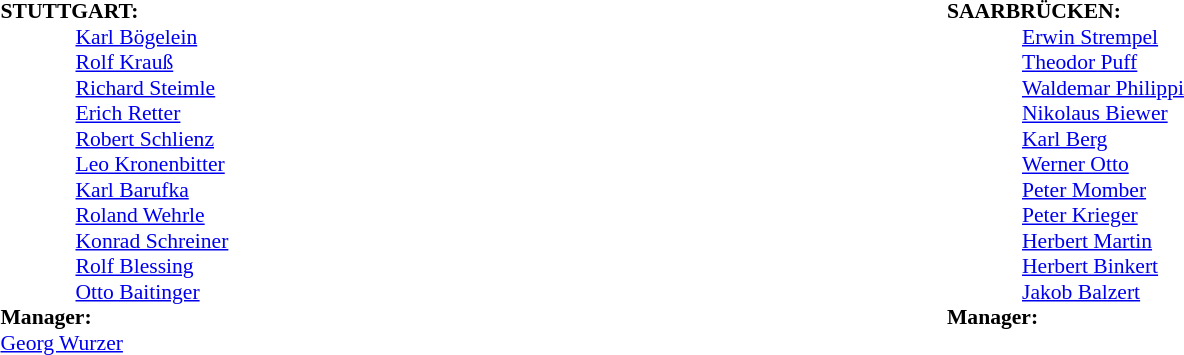<table width="100%">
<tr>
<td valign="top" width="50%"><br><table style="font-size: 90%" cellspacing="0" cellpadding="0">
<tr>
<td colspan="4"><strong>STUTTGART:</strong></td>
</tr>
<tr>
<th width="25"></th>
<th width="25"></th>
<th width="200"></th>
<th></th>
</tr>
<tr>
<td></td>
<td></td>
<td> <a href='#'>Karl Bögelein</a></td>
</tr>
<tr>
<td></td>
<td></td>
<td> <a href='#'>Rolf Krauß</a></td>
</tr>
<tr>
<td></td>
<td></td>
<td> <a href='#'>Richard Steimle</a></td>
</tr>
<tr>
<td></td>
<td></td>
<td> <a href='#'>Erich Retter</a></td>
</tr>
<tr>
<td></td>
<td></td>
<td> <a href='#'>Robert Schlienz</a></td>
</tr>
<tr>
<td></td>
<td></td>
<td> <a href='#'>Leo Kronenbitter</a></td>
</tr>
<tr>
<td></td>
<td></td>
<td> <a href='#'>Karl Barufka</a></td>
</tr>
<tr>
<td></td>
<td></td>
<td> <a href='#'>Roland Wehrle</a></td>
</tr>
<tr>
<td></td>
<td></td>
<td> <a href='#'>Konrad Schreiner</a></td>
</tr>
<tr>
<td></td>
<td></td>
<td> <a href='#'>Rolf Blessing</a></td>
</tr>
<tr>
<td></td>
<td></td>
<td> <a href='#'>Otto Baitinger</a></td>
</tr>
<tr>
<td colspan=4><strong>Manager:</strong></td>
</tr>
<tr>
<td colspan="4"> <a href='#'>Georg Wurzer</a></td>
</tr>
</table>
</td>
<td valign="top" width="50%"><br><table style="font-size: 90%" cellspacing="0" cellpadding="0">
<tr>
<td colspan="4"><strong>SAARBRÜCKEN:</strong></td>
</tr>
<tr>
<th width="25"></th>
<th width="25"></th>
<th width="200"></th>
<th></th>
</tr>
<tr>
</tr>
<tr>
<td></td>
<td></td>
<td> <a href='#'>Erwin Strempel</a></td>
</tr>
<tr>
<td></td>
<td></td>
<td> <a href='#'>Theodor Puff</a></td>
</tr>
<tr>
<td></td>
<td></td>
<td> <a href='#'>Waldemar Philippi</a></td>
</tr>
<tr>
<td></td>
<td></td>
<td> <a href='#'>Nikolaus Biewer</a></td>
</tr>
<tr>
<td></td>
<td></td>
<td> <a href='#'>Karl Berg</a></td>
</tr>
<tr>
<td></td>
<td></td>
<td> <a href='#'>Werner Otto</a></td>
</tr>
<tr>
<td></td>
<td></td>
<td> <a href='#'>Peter Momber</a></td>
</tr>
<tr>
<td></td>
<td></td>
<td> <a href='#'>Peter Krieger</a></td>
</tr>
<tr>
<td></td>
<td></td>
<td> <a href='#'>Herbert Martin</a></td>
</tr>
<tr>
<td></td>
<td></td>
<td> <a href='#'>Herbert Binkert</a></td>
</tr>
<tr>
<td></td>
<td></td>
<td> <a href='#'>Jakob Balzert</a></td>
</tr>
<tr>
<td colspan=4><strong>Manager:</strong></td>
</tr>
<tr>
<td colspan="4"></td>
</tr>
</table>
</td>
</tr>
</table>
